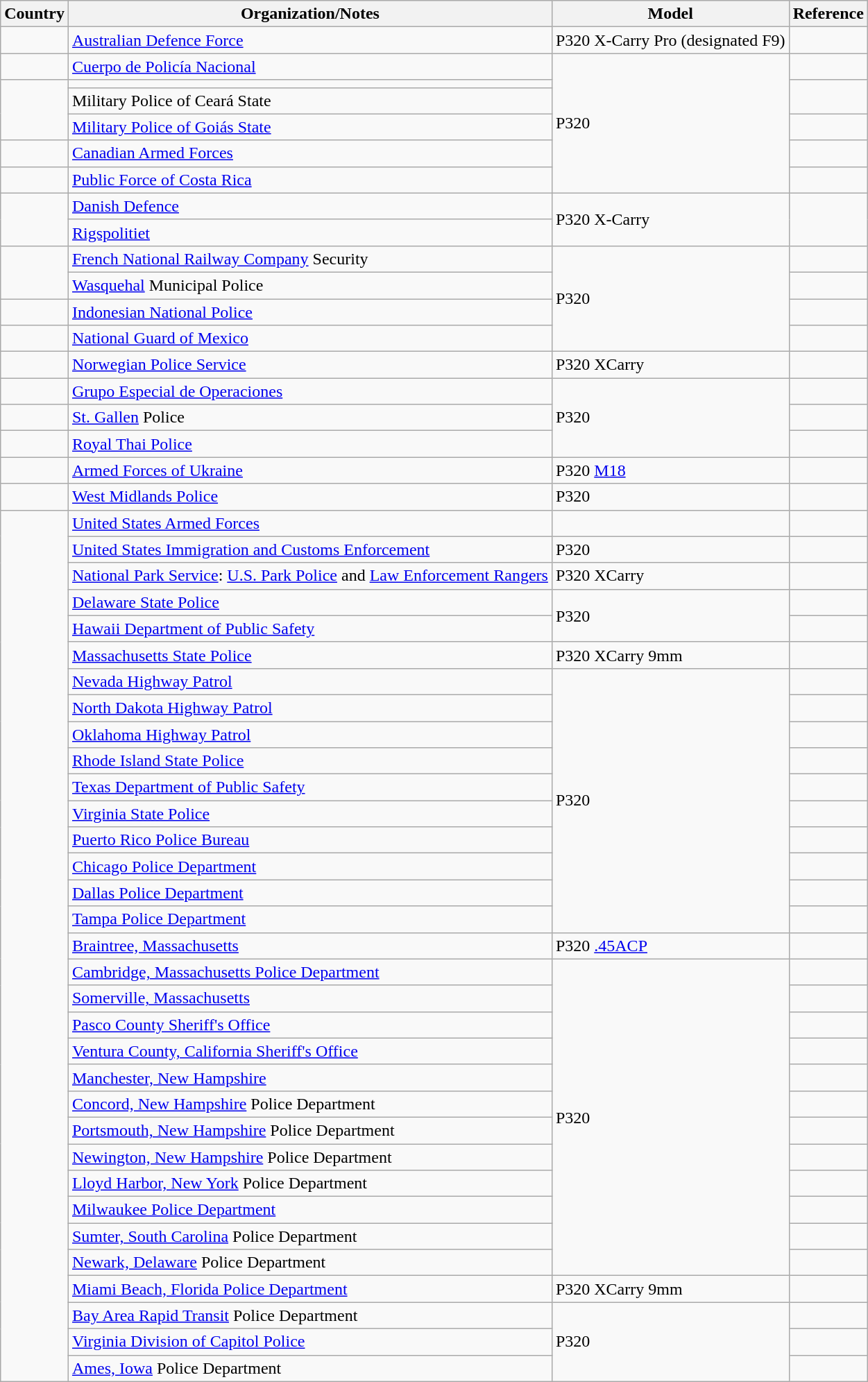<table class="wikitable">
<tr>
<th>Country</th>
<th>Organization/Notes</th>
<th>Model</th>
<th>Reference</th>
</tr>
<tr>
<td></td>
<td><a href='#'>Australian Defence Force</a></td>
<td>P320 X-Carry Pro (designated F9)</td>
<td></td>
</tr>
<tr>
<td></td>
<td><a href='#'>Cuerpo de Policía Nacional</a></td>
<td rowspan="6">P320</td>
<td></td>
</tr>
<tr>
<td rowspan="3"></td>
<td></td>
<td rowspan="2"></td>
</tr>
<tr>
<td>Military Police of Ceará State</td>
</tr>
<tr>
<td><a href='#'>Military Police of Goiás State</a></td>
<td></td>
</tr>
<tr>
<td></td>
<td><a href='#'>Canadian Armed Forces</a></td>
<td></td>
</tr>
<tr>
<td></td>
<td><a href='#'>Public Force of Costa Rica</a></td>
<td></td>
</tr>
<tr>
<td rowspan="2"></td>
<td><a href='#'>Danish Defence</a></td>
<td rowspan="2">P320 X-Carry</td>
<td rowspan="2"></td>
</tr>
<tr>
<td><a href='#'>Rigspolitiet</a></td>
</tr>
<tr>
<td rowspan="2"></td>
<td><a href='#'>French National Railway Company</a> Security</td>
<td rowspan="4">P320</td>
<td></td>
</tr>
<tr>
<td><a href='#'>Wasquehal</a> Municipal Police</td>
<td></td>
</tr>
<tr>
<td></td>
<td><a href='#'>Indonesian National Police</a></td>
<td></td>
</tr>
<tr>
<td></td>
<td><a href='#'>National Guard of Mexico</a></td>
<td></td>
</tr>
<tr>
<td></td>
<td><a href='#'>Norwegian Police Service</a></td>
<td>P320 XCarry</td>
<td></td>
</tr>
<tr>
<td></td>
<td><a href='#'>Grupo Especial de Operaciones</a></td>
<td rowspan="3">P320</td>
<td></td>
</tr>
<tr>
<td></td>
<td><a href='#'>St. Gallen</a> Police</td>
<td></td>
</tr>
<tr>
<td></td>
<td><a href='#'>Royal Thai Police</a></td>
<td></td>
</tr>
<tr>
<td></td>
<td><a href='#'>Armed Forces of Ukraine</a></td>
<td>P320 <a href='#'>M18</a></td>
<td></td>
</tr>
<tr>
<td></td>
<td><a href='#'>West Midlands Police</a></td>
<td>P320</td>
<td></td>
</tr>
<tr>
<td rowspan="33"></td>
<td><a href='#'>United States Armed Forces</a></td>
<td></td>
<td></td>
</tr>
<tr>
<td><a href='#'>United States Immigration and Customs Enforcement</a></td>
<td>P320</td>
<td></td>
</tr>
<tr>
<td><a href='#'>National Park Service</a>: <a href='#'>U.S. Park Police</a> and <a href='#'>Law Enforcement Rangers</a></td>
<td>P320 XCarry</td>
<td></td>
</tr>
<tr>
<td><a href='#'>Delaware State Police</a></td>
<td rowspan="2">P320</td>
<td></td>
</tr>
<tr>
<td><a href='#'>Hawaii Department of Public Safety</a></td>
<td></td>
</tr>
<tr>
<td><a href='#'>Massachusetts State Police</a></td>
<td>P320 XCarry 9mm</td>
<td></td>
</tr>
<tr>
<td><a href='#'>Nevada Highway Patrol</a></td>
<td rowspan="10">P320</td>
<td></td>
</tr>
<tr>
<td><a href='#'>North Dakota Highway Patrol</a></td>
<td></td>
</tr>
<tr>
<td><a href='#'>Oklahoma Highway Patrol</a></td>
<td></td>
</tr>
<tr>
<td><a href='#'>Rhode Island State Police</a></td>
<td></td>
</tr>
<tr>
<td><a href='#'>Texas Department of Public Safety</a></td>
<td></td>
</tr>
<tr>
<td><a href='#'>Virginia State Police</a></td>
<td></td>
</tr>
<tr>
<td><a href='#'>Puerto Rico Police Bureau</a></td>
<td></td>
</tr>
<tr>
<td><a href='#'>Chicago Police Department</a></td>
<td></td>
</tr>
<tr>
<td><a href='#'>Dallas Police Department</a></td>
<td></td>
</tr>
<tr>
<td><a href='#'>Tampa Police Department</a></td>
<td></td>
</tr>
<tr>
<td><a href='#'>Braintree, Massachusetts</a></td>
<td>P320 <a href='#'>.45ACP</a></td>
<td></td>
</tr>
<tr>
<td><a href='#'>Cambridge, Massachusetts Police Department</a></td>
<td rowspan="12">P320</td>
<td></td>
</tr>
<tr>
<td><a href='#'>Somerville, Massachusetts</a></td>
<td></td>
</tr>
<tr>
<td><a href='#'>Pasco County Sheriff's Office</a></td>
<td></td>
</tr>
<tr>
<td><a href='#'>Ventura County, California Sheriff's Office</a></td>
<td></td>
</tr>
<tr>
<td><a href='#'>Manchester, New Hampshire</a></td>
<td></td>
</tr>
<tr>
<td><a href='#'>Concord, New Hampshire</a> Police Department</td>
<td></td>
</tr>
<tr>
<td><a href='#'>Portsmouth, New Hampshire</a> Police Department</td>
<td></td>
</tr>
<tr>
<td><a href='#'>Newington, New Hampshire</a> Police Department</td>
<td></td>
</tr>
<tr>
<td><a href='#'>Lloyd Harbor, New York</a> Police Department</td>
<td></td>
</tr>
<tr>
<td><a href='#'>Milwaukee Police Department</a></td>
<td></td>
</tr>
<tr>
<td><a href='#'>Sumter, South Carolina</a> Police Department</td>
<td></td>
</tr>
<tr>
<td><a href='#'>Newark, Delaware</a> Police Department</td>
<td></td>
</tr>
<tr>
<td><a href='#'>Miami Beach, Florida Police Department</a></td>
<td>P320 XCarry 9mm</td>
<td></td>
</tr>
<tr>
<td><a href='#'>Bay Area Rapid Transit</a> Police Department</td>
<td rowspan="3">P320</td>
<td></td>
</tr>
<tr>
<td><a href='#'>Virginia Division of Capitol Police</a></td>
<td></td>
</tr>
<tr>
<td><a href='#'>Ames, Iowa</a> Police Department</td>
<td></td>
</tr>
</table>
